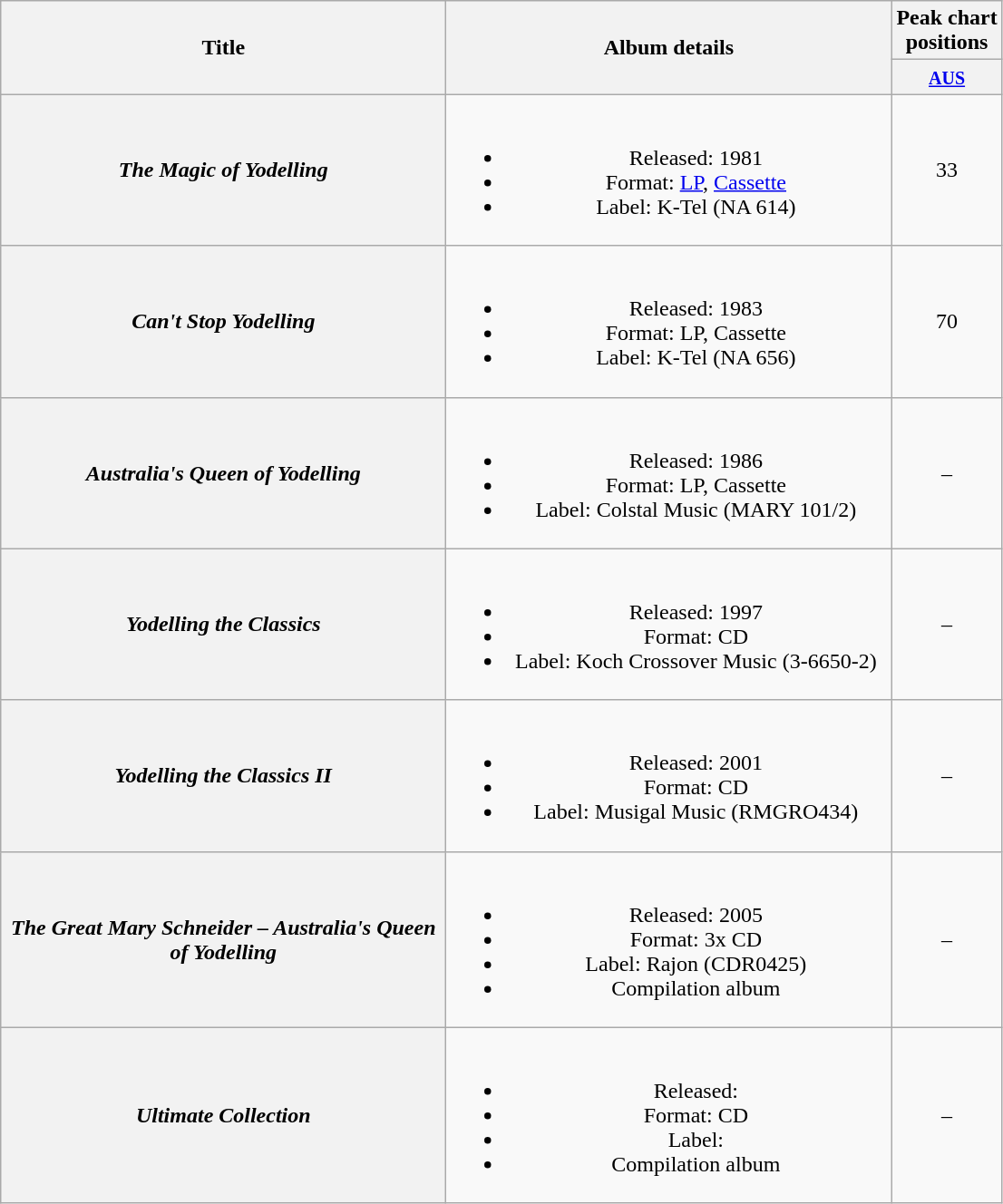<table class="wikitable plainrowheaders" style="text-align:center;" border="1">
<tr>
<th scope="col" rowspan="2" style="width:20em;">Title</th>
<th scope="col" rowspan="2" style="width:20em;">Album details</th>
<th scope="col" colspan="1">Peak chart<br>positions</th>
</tr>
<tr>
<th scope="col" style="text-align:center;"><small><a href='#'>AUS</a></small><br></th>
</tr>
<tr>
<th scope="row"><em>The Magic of Yodelling</em></th>
<td><br><ul><li>Released: 1981</li><li>Format: <a href='#'>LP</a>, <a href='#'>Cassette</a></li><li>Label: K-Tel (NA 614)</li></ul></td>
<td align="center">33</td>
</tr>
<tr>
<th scope="row"><em>Can't Stop Yodelling</em></th>
<td><br><ul><li>Released: 1983</li><li>Format: LP, Cassette</li><li>Label: K-Tel (NA 656)</li></ul></td>
<td align="center">70</td>
</tr>
<tr>
<th scope="row"><em>Australia's Queen of Yodelling</em></th>
<td><br><ul><li>Released: 1986</li><li>Format: LP, Cassette</li><li>Label: Colstal Music (MARY 101/2)</li></ul></td>
<td align="center">–</td>
</tr>
<tr>
<th scope="row"><em>Yodelling the Classics</em></th>
<td><br><ul><li>Released: 1997</li><li>Format: CD</li><li>Label: Koch Crossover Music (3-6650-2)</li></ul></td>
<td align="center">–</td>
</tr>
<tr>
<th scope="row"><em>Yodelling the Classics II</em></th>
<td><br><ul><li>Released: 2001</li><li>Format: CD</li><li>Label: Musigal Music (RMGRO434)</li></ul></td>
<td align="center">–</td>
</tr>
<tr>
<th scope="row"><em>The Great Mary Schneider – Australia's Queen of Yodelling</em></th>
<td><br><ul><li>Released: 2005</li><li>Format: 3x CD</li><li>Label: Rajon (CDR0425)</li><li>Compilation album</li></ul></td>
<td align="center">–</td>
</tr>
<tr>
<th scope="row"><em>Ultimate Collection</em></th>
<td><br><ul><li>Released:</li><li>Format: CD</li><li>Label:</li><li>Compilation album</li></ul></td>
<td align="center">–</td>
</tr>
</table>
